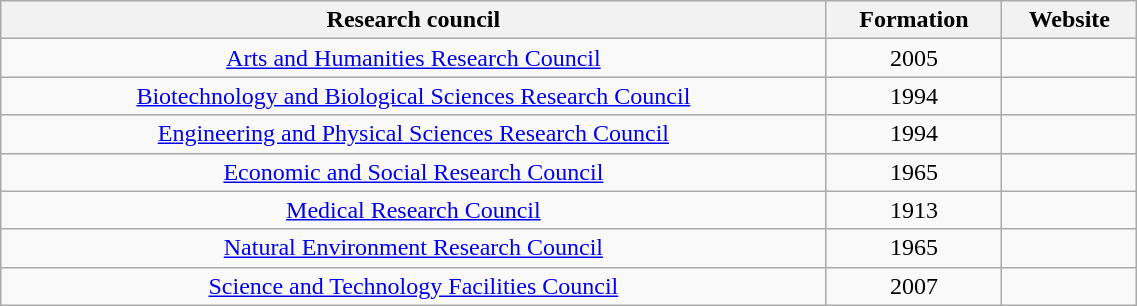<table class="wikitable" style="text-align:center; width:60%">
<tr>
<th>Research council</th>
<th>Formation</th>
<th>Website</th>
</tr>
<tr>
<td><a href='#'>Arts and Humanities Research Council</a></td>
<td>2005</td>
<td></td>
</tr>
<tr>
<td><a href='#'>Biotechnology and Biological Sciences Research Council</a></td>
<td>1994</td>
<td></td>
</tr>
<tr>
<td><a href='#'>Engineering and Physical Sciences Research Council</a></td>
<td>1994</td>
<td></td>
</tr>
<tr>
<td><a href='#'>Economic and Social Research Council</a></td>
<td>1965</td>
<td></td>
</tr>
<tr>
<td><a href='#'>Medical Research Council</a></td>
<td>1913</td>
<td></td>
</tr>
<tr>
<td><a href='#'>Natural Environment Research Council</a></td>
<td>1965</td>
<td></td>
</tr>
<tr>
<td><a href='#'>Science and Technology Facilities Council</a></td>
<td>2007</td>
<td></td>
</tr>
</table>
